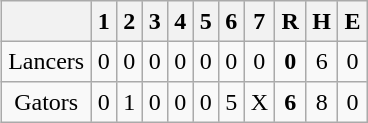<table align = right border="2" cellpadding="4" cellspacing="0" style="margin: 1em 1em 1em 1em; background: #F9F9F9; border: 1px #aaa solid; border-collapse: collapse;">
<tr align=center style="background: #F2F2F2;">
<th></th>
<th>1</th>
<th>2</th>
<th>3</th>
<th>4</th>
<th>5</th>
<th>6</th>
<th>7</th>
<th>R</th>
<th>H</th>
<th>E</th>
</tr>
<tr align=center>
<td>Lancers</td>
<td>0</td>
<td>0</td>
<td>0</td>
<td>0</td>
<td>0</td>
<td>0</td>
<td>0</td>
<td><strong>0</strong></td>
<td>6</td>
<td>0</td>
</tr>
<tr align=center>
<td>Gators</td>
<td>0</td>
<td>1</td>
<td>0</td>
<td>0</td>
<td>0</td>
<td>5</td>
<td>X</td>
<td><strong>6</strong></td>
<td>8</td>
<td>0</td>
</tr>
</table>
